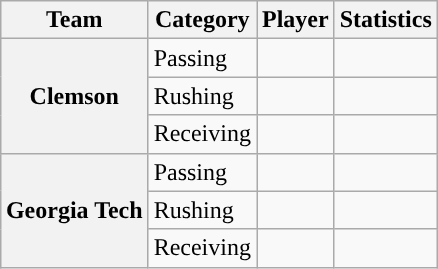<table class="wikitable" style="float:right">
<tr>
<th>Team</th>
<th>Category</th>
<th>Player</th>
<th>Statistics</th>
</tr>
<tr>
<th rowspan=3>Clemson</th>
<td>Passing</td>
<td></td>
<td></td>
</tr>
<tr>
<td>Rushing</td>
<td></td>
<td></td>
</tr>
<tr>
<td>Receiving</td>
<td></td>
<td></td>
</tr>
<tr>
<th rowspan=3>Georgia Tech</th>
<td>Passing</td>
<td></td>
<td></td>
</tr>
<tr>
<td>Rushing</td>
<td></td>
<td></td>
</tr>
<tr>
<td>Receiving</td>
<td></td>
<td></td>
</tr>
</table>
